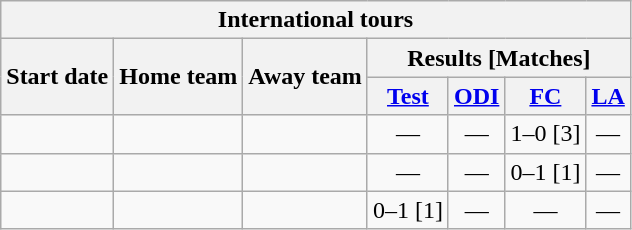<table class="wikitable">
<tr>
<th colspan="7">International tours</th>
</tr>
<tr>
<th rowspan="2">Start date</th>
<th rowspan="2">Home team</th>
<th rowspan="2">Away team</th>
<th colspan="4">Results [Matches]</th>
</tr>
<tr>
<th><a href='#'>Test</a></th>
<th><a href='#'>ODI</a></th>
<th><a href='#'>FC</a></th>
<th><a href='#'>LA</a></th>
</tr>
<tr>
<td><a href='#'></a></td>
<td></td>
<td></td>
<td ; style="text-align:center">—</td>
<td ; style="text-align:center">—</td>
<td>1–0 [3]</td>
<td ; style="text-align:center">—</td>
</tr>
<tr>
<td><a href='#'></a></td>
<td></td>
<td></td>
<td ; style="text-align:center">—</td>
<td ; style="text-align:center">—</td>
<td>0–1 [1]</td>
<td ; style="text-align:center">—</td>
</tr>
<tr>
<td><a href='#'></a></td>
<td></td>
<td></td>
<td>0–1 [1]</td>
<td ; style="text-align:center">—</td>
<td ; style="text-align:center">—</td>
<td ; style="text-align:center">—</td>
</tr>
</table>
